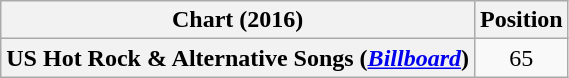<table class="wikitable sortable plainrowheaders" style="text-align:center">
<tr>
<th scope="col">Chart (2016)</th>
<th scope="col">Position</th>
</tr>
<tr>
<th scope="row">US Hot Rock & Alternative Songs (<em><a href='#'>Billboard</a></em>)</th>
<td>65</td>
</tr>
</table>
